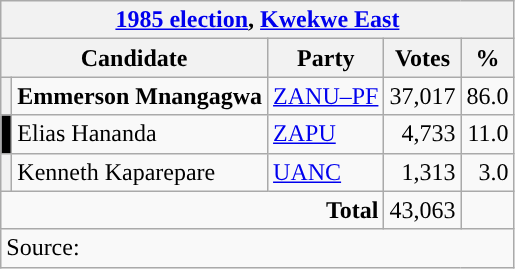<table class="wikitable">
<tr>
<th colspan="5"><a href='#'>1985 election</a>, <a href='#'>Kwekwe East</a></th>
</tr>
<tr>
<th colspan="2">Candidate</th>
<th>Party</th>
<th>Votes</th>
<th>%</th>
</tr>
<tr>
<th style="background-color: "></th>
<td><strong>Emmerson Mnangagwa</strong></td>
<td><a href='#'>ZANU–PF</a></td>
<td style="text-align:right">37,017</td>
<td style="text-align:right">86.0</td>
</tr>
<tr>
<th style="background-color:#010100"></th>
<td>Elias Hananda</td>
<td><a href='#'>ZAPU</a></td>
<td style="text-align:right">4,733</td>
<td style="text-align:right">11.0</td>
</tr>
<tr>
<th style="background-color: "></th>
<td>Kenneth Kaparepare</td>
<td><a href='#'>UANC</a></td>
<td style="text-align:right">1,313</td>
<td style="text-align:right">3.0</td>
</tr>
<tr>
<td colspan="3" style="text-align:right"><strong>Total</strong></td>
<td style="text-align:right">43,063</td>
<td style="text-align:right"></td>
</tr>
<tr>
<td colspan="5">Source:</td>
</tr>
</table>
